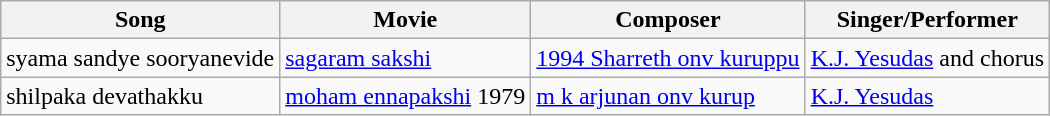<table class="wikitable">
<tr>
<th>Song</th>
<th>Movie</th>
<th>Composer</th>
<th>Singer/Performer</th>
</tr>
<tr>
<td>syama sandye sooryanevide</td>
<td><a href='#'>sagaram sakshi</a></td>
<td><a href='#'>1994 Sharreth onv kuruppu</a></td>
<td><a href='#'>K.J. Yesudas</a> and chorus</td>
</tr>
<tr>
<td>shilpaka devathakku</td>
<td><a href='#'>moham ennapakshi</a> 1979</td>
<td><a href='#'>m k arjunan onv kurup</a></td>
<td><a href='#'>K.J. Yesudas</a></td>
</tr>
</table>
